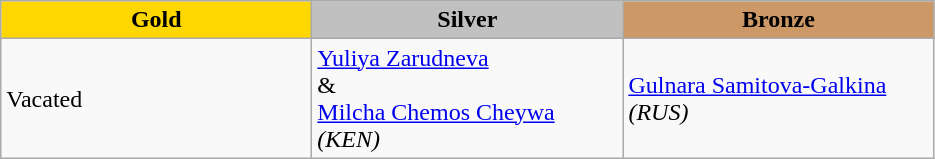<table class="wikitable" style="text-align:left">
<tr align="center">
<td width=200 bgcolor=gold><strong>Gold</strong></td>
<td width=200 bgcolor=silver><strong>Silver</strong></td>
<td width=200 bgcolor=CC9966><strong>Bronze</strong></td>
</tr>
<tr>
<td>Vacated</td>
<td><a href='#'>Yuliya Zarudneva</a><br><em></em>&<br><a href='#'>Milcha Chemos Cheywa</a> 
 <em>(KEN)</em></td>
<td><a href='#'>Gulnara Samitova-Galkina</a> <em>(RUS)</em></td>
</tr>
</table>
